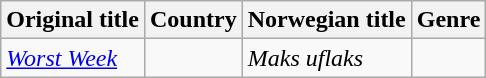<table class="wikitable">
<tr>
<th>Original title</th>
<th>Country</th>
<th>Norwegian title</th>
<th>Genre</th>
</tr>
<tr>
<td><em><a href='#'>Worst Week</a></em></td>
<td></td>
<td><em>Maks uflaks</em></td>
<td></td>
</tr>
</table>
